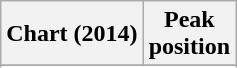<table class="wikitable sortable plainrowheaders" style="text-align:center">
<tr>
<th scope="col">Chart (2014)</th>
<th scope="col">Peak<br>position</th>
</tr>
<tr>
</tr>
<tr>
</tr>
</table>
